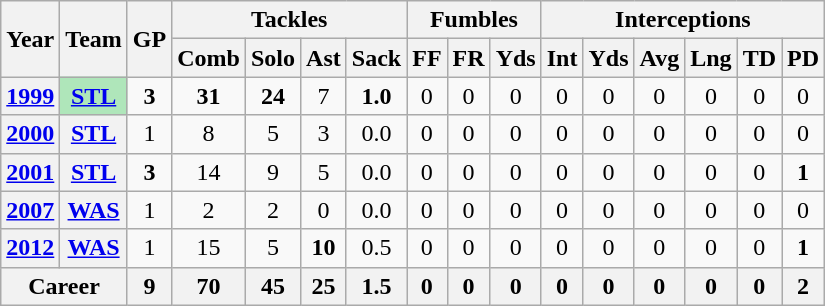<table class="wikitable" style="text-align:center;">
<tr>
<th rowspan="2">Year</th>
<th rowspan="2">Team</th>
<th rowspan="2">GP</th>
<th colspan="4">Tackles</th>
<th colspan="3">Fumbles</th>
<th colspan="6">Interceptions</th>
</tr>
<tr>
<th>Comb</th>
<th>Solo</th>
<th>Ast</th>
<th>Sack</th>
<th>FF</th>
<th>FR</th>
<th>Yds</th>
<th>Int</th>
<th>Yds</th>
<th>Avg</th>
<th>Lng</th>
<th>TD</th>
<th>PD</th>
</tr>
<tr>
<th><a href='#'>1999</a></th>
<th style="background:#afe6ba;"><a href='#'>STL</a></th>
<td><strong>3</strong></td>
<td><strong>31</strong></td>
<td><strong>24</strong></td>
<td>7</td>
<td><strong>1.0</strong></td>
<td>0</td>
<td>0</td>
<td>0</td>
<td>0</td>
<td>0</td>
<td>0</td>
<td>0</td>
<td>0</td>
<td>0</td>
</tr>
<tr>
<th><a href='#'>2000</a></th>
<th><a href='#'>STL</a></th>
<td>1</td>
<td>8</td>
<td>5</td>
<td>3</td>
<td>0.0</td>
<td>0</td>
<td>0</td>
<td>0</td>
<td>0</td>
<td>0</td>
<td>0</td>
<td>0</td>
<td>0</td>
<td>0</td>
</tr>
<tr>
<th><a href='#'>2001</a></th>
<th><a href='#'>STL</a></th>
<td><strong>3</strong></td>
<td>14</td>
<td>9</td>
<td>5</td>
<td>0.0</td>
<td>0</td>
<td>0</td>
<td>0</td>
<td>0</td>
<td>0</td>
<td>0</td>
<td>0</td>
<td>0</td>
<td><strong>1</strong></td>
</tr>
<tr>
<th><a href='#'>2007</a></th>
<th><a href='#'>WAS</a></th>
<td>1</td>
<td>2</td>
<td>2</td>
<td>0</td>
<td>0.0</td>
<td>0</td>
<td>0</td>
<td>0</td>
<td>0</td>
<td>0</td>
<td>0</td>
<td>0</td>
<td>0</td>
<td>0</td>
</tr>
<tr>
<th><a href='#'>2012</a></th>
<th><a href='#'>WAS</a></th>
<td>1</td>
<td>15</td>
<td>5</td>
<td><strong>10</strong></td>
<td>0.5</td>
<td>0</td>
<td>0</td>
<td>0</td>
<td>0</td>
<td>0</td>
<td>0</td>
<td>0</td>
<td>0</td>
<td><strong>1</strong></td>
</tr>
<tr>
<th colspan="2">Career</th>
<th>9</th>
<th>70</th>
<th>45</th>
<th>25</th>
<th>1.5</th>
<th>0</th>
<th>0</th>
<th>0</th>
<th>0</th>
<th>0</th>
<th>0</th>
<th>0</th>
<th>0</th>
<th>2</th>
</tr>
</table>
